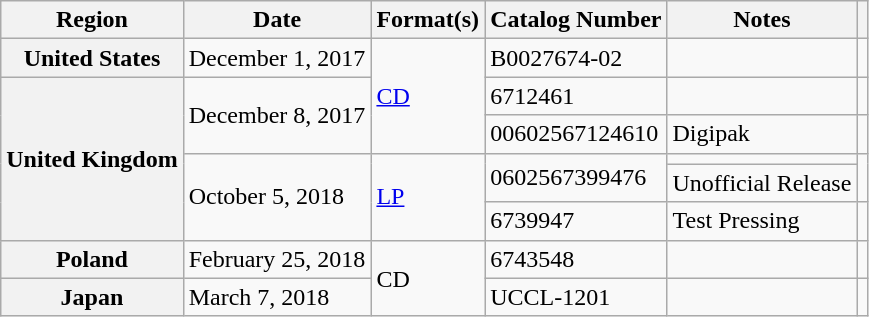<table class="wikitable plainrowheaders">
<tr>
<th scope="col">Region</th>
<th scope="col">Date</th>
<th scope="col">Format(s)</th>
<th>Catalog Number</th>
<th>Notes</th>
<th scope="col"></th>
</tr>
<tr>
<th scope="row">United States</th>
<td>December 1, 2017</td>
<td rowspan="3"><a href='#'>CD</a></td>
<td>B0027674-02</td>
<td></td>
<td style="text-align:center;"></td>
</tr>
<tr>
<th rowspan="5"  scope="row">United Kingdom</th>
<td rowspan="2">December 8, 2017</td>
<td>6712461</td>
<td></td>
<td style="text-align:center;"></td>
</tr>
<tr>
<td>00602567124610</td>
<td>Digipak</td>
<td style="text-align:center;"></td>
</tr>
<tr>
<td rowspan="3">October 5, 2018</td>
<td rowspan="3"><a href='#'>LP</a></td>
<td rowspan="2">0602567399476</td>
<td></td>
<td rowspan="2" style="text-align:center;"></td>
</tr>
<tr>
<td>Unofficial Release</td>
</tr>
<tr>
<td>6739947</td>
<td>Test Pressing</td>
<td style="text-align:center;"></td>
</tr>
<tr>
<th scope="row">Poland</th>
<td>February 25, 2018</td>
<td rowspan="2">CD</td>
<td>6743548</td>
<td></td>
<td style="text-align:center;"></td>
</tr>
<tr>
<th scope="row">Japan</th>
<td>March 7, 2018</td>
<td>UCCL-1201</td>
<td></td>
<td style="text-align:center;"></td>
</tr>
</table>
